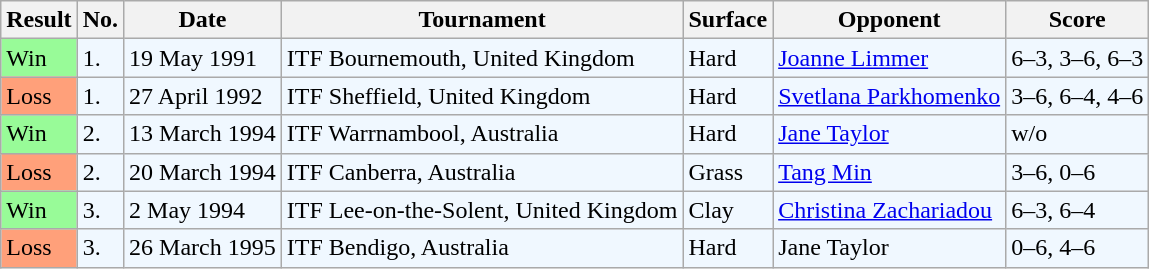<table class="sortable wikitable">
<tr>
<th>Result</th>
<th>No.</th>
<th>Date</th>
<th>Tournament</th>
<th>Surface</th>
<th>Opponent</th>
<th class="unsortable">Score</th>
</tr>
<tr style="background:#f0f8ff;">
<td style="background:#98fb98;">Win</td>
<td>1.</td>
<td>19 May 1991</td>
<td>ITF Bournemouth, United Kingdom</td>
<td>Hard</td>
<td> <a href='#'>Joanne Limmer</a></td>
<td>6–3, 3–6, 6–3</td>
</tr>
<tr style="background:#f0f8ff;">
<td style="background:#ffa07a;">Loss</td>
<td>1.</td>
<td>27 April 1992</td>
<td>ITF Sheffield, United Kingdom</td>
<td>Hard</td>
<td> <a href='#'>Svetlana Parkhomenko</a></td>
<td>3–6, 6–4, 4–6</td>
</tr>
<tr style="background:#f0f8ff;">
<td style="background:#98fb98;">Win</td>
<td>2.</td>
<td>13 March 1994</td>
<td>ITF Warrnambool, Australia</td>
<td>Hard</td>
<td> <a href='#'>Jane Taylor</a></td>
<td>w/o</td>
</tr>
<tr style="background:#f0f8ff;">
<td style="background:#ffa07a;">Loss</td>
<td>2.</td>
<td>20 March 1994</td>
<td>ITF Canberra, Australia</td>
<td>Grass</td>
<td> <a href='#'>Tang Min</a></td>
<td>3–6, 0–6</td>
</tr>
<tr style="background:#f0f8ff;">
<td style="background:#98fb98;">Win</td>
<td>3.</td>
<td>2 May 1994</td>
<td>ITF Lee-on-the-Solent, United Kingdom</td>
<td>Clay</td>
<td> <a href='#'>Christina Zachariadou</a></td>
<td>6–3, 6–4</td>
</tr>
<tr style="background:#f0f8ff;">
<td style="background:#ffa07a;">Loss</td>
<td>3.</td>
<td>26 March 1995</td>
<td>ITF Bendigo, Australia</td>
<td>Hard</td>
<td> Jane Taylor</td>
<td>0–6, 4–6</td>
</tr>
</table>
